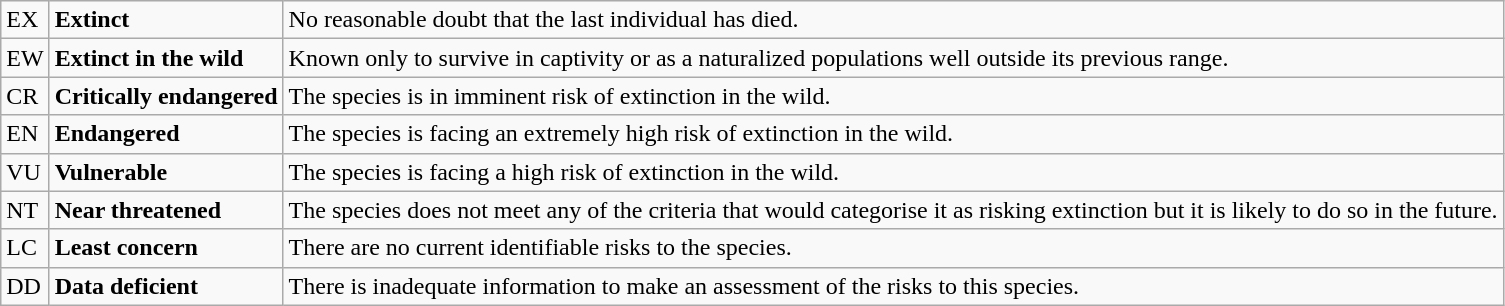<table class="wikitable" style="text-align:left">
<tr>
<td>EX</td>
<td><strong>Extinct</strong></td>
<td>No reasonable doubt that the last individual has died.</td>
</tr>
<tr>
<td>EW</td>
<td><strong>Extinct in the wild</strong></td>
<td>Known only to survive in captivity or as a naturalized populations well outside its previous range.</td>
</tr>
<tr>
<td>CR</td>
<td><strong>Critically endangered</strong></td>
<td>The species is in imminent risk of extinction in the wild.</td>
</tr>
<tr>
<td>EN</td>
<td><strong>Endangered</strong></td>
<td>The species is facing an extremely high risk of extinction in the wild.</td>
</tr>
<tr>
<td>VU</td>
<td><strong>Vulnerable</strong></td>
<td>The species is facing a high risk of extinction in the wild.</td>
</tr>
<tr>
<td>NT</td>
<td><strong>Near threatened</strong></td>
<td>The species does not meet any of the criteria that would categorise it as risking extinction but it is likely to do so in the future.</td>
</tr>
<tr>
<td>LC</td>
<td><strong>Least concern</strong></td>
<td>There are no current identifiable risks to the species.</td>
</tr>
<tr>
<td>DD</td>
<td><strong>Data deficient</strong></td>
<td>There is inadequate information to make an assessment of the risks to this species.</td>
</tr>
</table>
